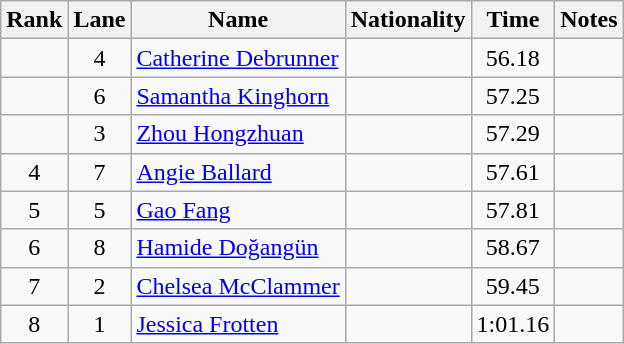<table class="wikitable sortable" style="text-align:center">
<tr>
<th>Rank</th>
<th>Lane</th>
<th>Name</th>
<th>Nationality</th>
<th>Time</th>
<th>Notes</th>
</tr>
<tr>
<td></td>
<td>4</td>
<td align="left"><a href='#'>Catherine Debrunner</a></td>
<td align="left"></td>
<td>56.18</td>
<td></td>
</tr>
<tr>
<td></td>
<td>6</td>
<td align="left"><a href='#'>Samantha Kinghorn</a></td>
<td align="left"></td>
<td>57.25</td>
<td></td>
</tr>
<tr>
<td></td>
<td>3</td>
<td align="left"><a href='#'>Zhou Hongzhuan</a></td>
<td align="left"></td>
<td>57.29</td>
<td></td>
</tr>
<tr>
<td>4</td>
<td>7</td>
<td align="left"><a href='#'>Angie Ballard</a></td>
<td align="left"></td>
<td>57.61</td>
<td></td>
</tr>
<tr>
<td>5</td>
<td>5</td>
<td align="left"><a href='#'>Gao Fang</a></td>
<td align="left"></td>
<td>57.81</td>
<td></td>
</tr>
<tr>
<td>6</td>
<td>8</td>
<td align="left"><a href='#'>Hamide Doğangün</a></td>
<td align="left"></td>
<td>58.67</td>
<td></td>
</tr>
<tr>
<td>7</td>
<td>2</td>
<td align="left"><a href='#'>Chelsea McClammer</a></td>
<td align="left"></td>
<td>59.45</td>
<td></td>
</tr>
<tr>
<td>8</td>
<td>1</td>
<td align="left"><a href='#'>Jessica Frotten</a></td>
<td align="left"></td>
<td>1:01.16</td>
<td></td>
</tr>
</table>
